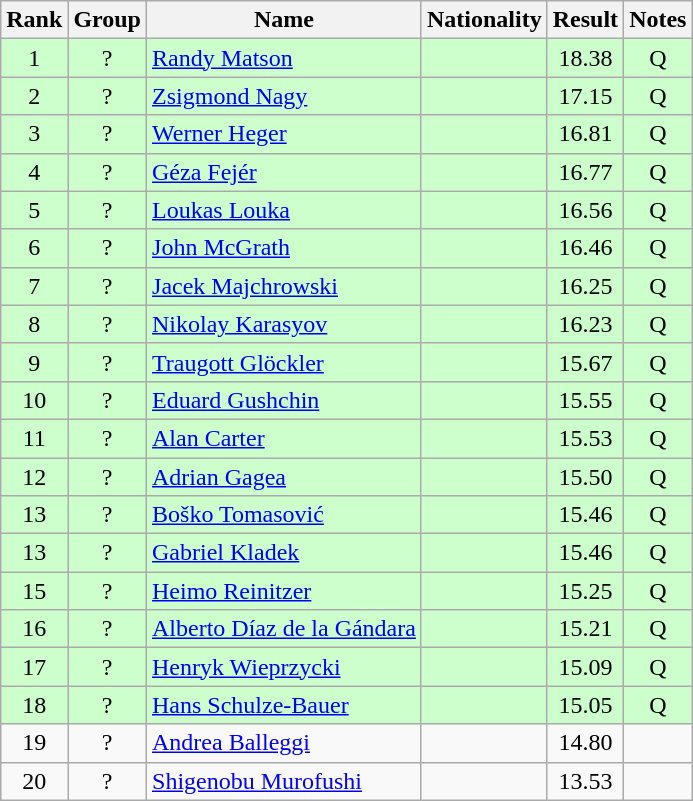<table class="wikitable sortable" style="text-align:center">
<tr>
<th>Rank</th>
<th>Group</th>
<th>Name</th>
<th>Nationality</th>
<th>Result</th>
<th>Notes</th>
</tr>
<tr bgcolor=ccffcc>
<td>1</td>
<td>?</td>
<td align=left><a href='#'>Randy Matson</a></td>
<td align=left></td>
<td>18.38</td>
<td>Q</td>
</tr>
<tr bgcolor=ccffcc>
<td>2</td>
<td>?</td>
<td align=left><a href='#'>Zsigmond Nagy</a></td>
<td align=left></td>
<td>17.15</td>
<td>Q</td>
</tr>
<tr bgcolor=ccffcc>
<td>3</td>
<td>?</td>
<td align=left><a href='#'>Werner Heger</a></td>
<td align=left></td>
<td>16.81</td>
<td>Q</td>
</tr>
<tr bgcolor=ccffcc>
<td>4</td>
<td>?</td>
<td align=left><a href='#'>Géza Fejér</a></td>
<td align=left></td>
<td>16.77</td>
<td>Q</td>
</tr>
<tr bgcolor=ccffcc>
<td>5</td>
<td>?</td>
<td align=left><a href='#'>Loukas Louka</a></td>
<td align=left></td>
<td>16.56</td>
<td>Q</td>
</tr>
<tr bgcolor=ccffcc>
<td>6</td>
<td>?</td>
<td align=left><a href='#'>John McGrath</a></td>
<td align=left></td>
<td>16.46</td>
<td>Q</td>
</tr>
<tr bgcolor=ccffcc>
<td>7</td>
<td>?</td>
<td align=left><a href='#'>Jacek Majchrowski</a></td>
<td align=left></td>
<td>16.25</td>
<td>Q</td>
</tr>
<tr bgcolor=ccffcc>
<td>8</td>
<td>?</td>
<td align=left><a href='#'>Nikolay Karasyov</a></td>
<td align=left></td>
<td>16.23</td>
<td>Q</td>
</tr>
<tr bgcolor=ccffcc>
<td>9</td>
<td>?</td>
<td align=left><a href='#'>Traugott Glöckler</a></td>
<td align=left></td>
<td>15.67</td>
<td>Q</td>
</tr>
<tr bgcolor=ccffcc>
<td>10</td>
<td>?</td>
<td align=left><a href='#'>Eduard Gushchin</a></td>
<td align=left></td>
<td>15.55</td>
<td>Q</td>
</tr>
<tr bgcolor=ccffcc>
<td>11</td>
<td>?</td>
<td align=left><a href='#'>Alan Carter</a></td>
<td align=left></td>
<td>15.53</td>
<td>Q</td>
</tr>
<tr bgcolor=ccffcc>
<td>12</td>
<td>?</td>
<td align=left><a href='#'>Adrian Gagea</a></td>
<td align=left></td>
<td>15.50</td>
<td>Q</td>
</tr>
<tr bgcolor=ccffcc>
<td>13</td>
<td>?</td>
<td align=left><a href='#'>Boško Tomasović</a></td>
<td align=left></td>
<td>15.46</td>
<td>Q</td>
</tr>
<tr bgcolor=ccffcc>
<td>13</td>
<td>?</td>
<td align=left><a href='#'>Gabriel Kladek</a></td>
<td align=left></td>
<td>15.46</td>
<td>Q</td>
</tr>
<tr bgcolor=ccffcc>
<td>15</td>
<td>?</td>
<td align=left><a href='#'>Heimo Reinitzer</a></td>
<td align=left></td>
<td>15.25</td>
<td>Q</td>
</tr>
<tr bgcolor=ccffcc>
<td>16</td>
<td>?</td>
<td align=left><a href='#'>Alberto Díaz de la Gándara</a></td>
<td align=left></td>
<td>15.21</td>
<td>Q</td>
</tr>
<tr bgcolor=ccffcc>
<td>17</td>
<td>?</td>
<td align=left><a href='#'>Henryk Wieprzycki</a></td>
<td align=left></td>
<td>15.09</td>
<td>Q</td>
</tr>
<tr bgcolor=ccffcc>
<td>18</td>
<td>?</td>
<td align=left><a href='#'>Hans Schulze-Bauer</a></td>
<td align=left></td>
<td>15.05</td>
<td>Q</td>
</tr>
<tr>
<td>19</td>
<td>?</td>
<td align=left><a href='#'>Andrea Balleggi</a></td>
<td align=left></td>
<td>14.80</td>
<td></td>
</tr>
<tr>
<td>20</td>
<td>?</td>
<td align=left><a href='#'>Shigenobu Murofushi</a></td>
<td align=left></td>
<td>13.53</td>
<td></td>
</tr>
</table>
